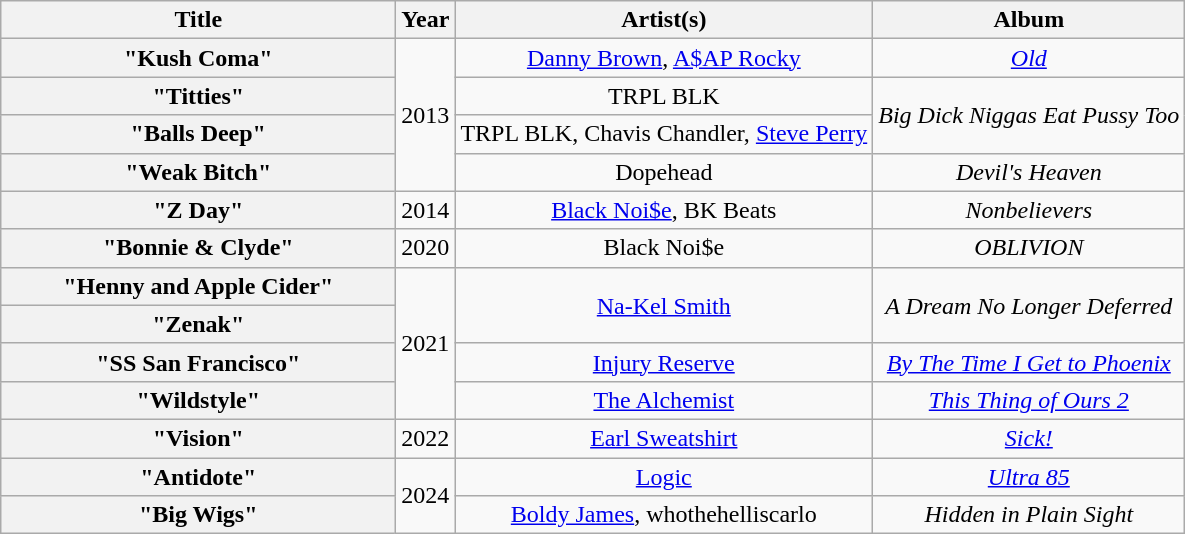<table class="wikitable plainrowheaders" style="text-align:center;">
<tr>
<th scope="col" style="width:16em;">Title</th>
<th scope="col">Year</th>
<th scope="col">Artist(s)</th>
<th scope="col">Album</th>
</tr>
<tr>
<th scope="row">"Kush Coma"</th>
<td rowspan="4">2013</td>
<td><a href='#'>Danny Brown</a>, <a href='#'>A$AP Rocky</a></td>
<td><em><a href='#'>Old</a></em></td>
</tr>
<tr>
<th scope="row">"Titties"</th>
<td>TRPL BLK</td>
<td rowspan="2"><em>Big Dick Niggas Eat Pussy Too</em></td>
</tr>
<tr>
<th scope="row">"Balls Deep"</th>
<td>TRPL BLK, Chavis Chandler, <a href='#'>Steve Perry</a></td>
</tr>
<tr>
<th scope="row">"Weak Bitch"</th>
<td>Dopehead</td>
<td><em>Devil's Heaven</em></td>
</tr>
<tr>
<th scope="row">"Z Day"</th>
<td>2014</td>
<td><a href='#'>Black Noi$e</a>, BK Beats</td>
<td><em>Nonbelievers</em></td>
</tr>
<tr>
<th scope="row">"Bonnie & Clyde"</th>
<td>2020</td>
<td>Black Noi$e</td>
<td><em>OBLIVION</em></td>
</tr>
<tr>
<th scope="row">"Henny and Apple Cider"</th>
<td rowspan="4">2021</td>
<td rowspan="2"><a href='#'>Na-Kel Smith</a></td>
<td rowspan="2"><em>A Dream No Longer Deferred</em></td>
</tr>
<tr>
<th scope="row">"Zenak"</th>
</tr>
<tr>
<th scope="row">"SS San Francisco"</th>
<td><a href='#'>Injury Reserve</a></td>
<td><em><a href='#'>By The Time I Get to Phoenix</a></em></td>
</tr>
<tr>
<th scope="row">"Wildstyle"</th>
<td><a href='#'>The Alchemist</a></td>
<td><em><a href='#'>This Thing of Ours 2</a></em></td>
</tr>
<tr>
<th scope="row">"Vision"</th>
<td>2022</td>
<td><a href='#'>Earl Sweatshirt</a></td>
<td><em><a href='#'>Sick!</a></em></td>
</tr>
<tr>
<th scope="row">"Antidote"</th>
<td rowspan="2">2024</td>
<td><a href='#'>Logic</a></td>
<td><em><a href='#'>Ultra 85</a></em></td>
</tr>
<tr>
<th scope="row">"Big Wigs"</th>
<td><a href='#'>Boldy James</a>, whothehelliscarlo</td>
<td><em>Hidden in Plain Sight</em></td>
</tr>
</table>
